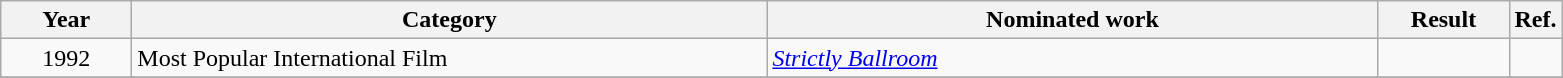<table class=wikitable>
<tr>
<th scope="col" style="width:5em;">Year</th>
<th scope="col" style="width:26em;">Category</th>
<th scope="col" style="width:25em;">Nominated work</th>
<th scope="col" style="width:5em;">Result</th>
<th>Ref.</th>
</tr>
<tr>
<td style="text-align:center;">1992</td>
<td>Most Popular International Film</td>
<td><em><a href='#'>Strictly Ballroom</a></em></td>
<td></td>
<td></td>
</tr>
<tr>
</tr>
</table>
